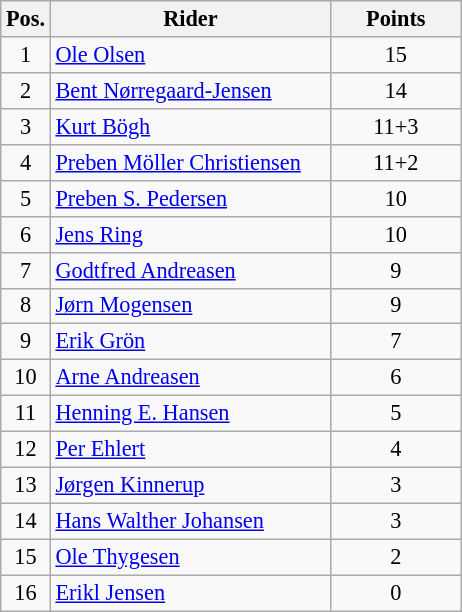<table class=wikitable style="font-size:93%;">
<tr>
<th width=25px>Pos.</th>
<th width=180px>Rider</th>
<th width=80px>Points</th>
</tr>
<tr align=center>
<td>1</td>
<td align=left><a href='#'>Ole Olsen</a></td>
<td>15</td>
</tr>
<tr align=center>
<td>2</td>
<td align=left><a href='#'>Bent Nørregaard-Jensen</a></td>
<td>14</td>
</tr>
<tr align=center>
<td>3</td>
<td align=left><a href='#'>Kurt Bögh</a></td>
<td>11+3</td>
</tr>
<tr align=center>
<td>4</td>
<td align=left><a href='#'>Preben Möller Christiensen</a></td>
<td>11+2</td>
</tr>
<tr align=center>
<td>5</td>
<td align=left><a href='#'>Preben S. Pedersen</a></td>
<td>10</td>
</tr>
<tr align=center>
<td>6</td>
<td align=left><a href='#'>Jens Ring</a></td>
<td>10</td>
</tr>
<tr align=center>
<td>7</td>
<td align=left><a href='#'>Godtfred Andreasen</a></td>
<td>9</td>
</tr>
<tr align=center>
<td>8</td>
<td align=left><a href='#'>Jørn Mogensen</a></td>
<td>9</td>
</tr>
<tr align=center>
<td>9</td>
<td align=left><a href='#'>Erik Grön</a></td>
<td>7</td>
</tr>
<tr align=center>
<td>10</td>
<td align=left><a href='#'>Arne Andreasen</a></td>
<td>6</td>
</tr>
<tr align=center>
<td>11</td>
<td align=left><a href='#'>Henning E. Hansen</a></td>
<td>5</td>
</tr>
<tr align=center>
<td>12</td>
<td align=left><a href='#'>Per Ehlert</a></td>
<td>4</td>
</tr>
<tr align=center>
<td>13</td>
<td align=left><a href='#'>Jørgen Kinnerup</a></td>
<td>3</td>
</tr>
<tr align=center>
<td>14</td>
<td align=left><a href='#'>Hans Walther Johansen </a></td>
<td>3</td>
</tr>
<tr align=center>
<td>15</td>
<td align=left><a href='#'>Ole Thygesen</a></td>
<td>2</td>
</tr>
<tr align=center>
<td>16</td>
<td align=left><a href='#'>Erikl Jensen</a></td>
<td>0</td>
</tr>
</table>
